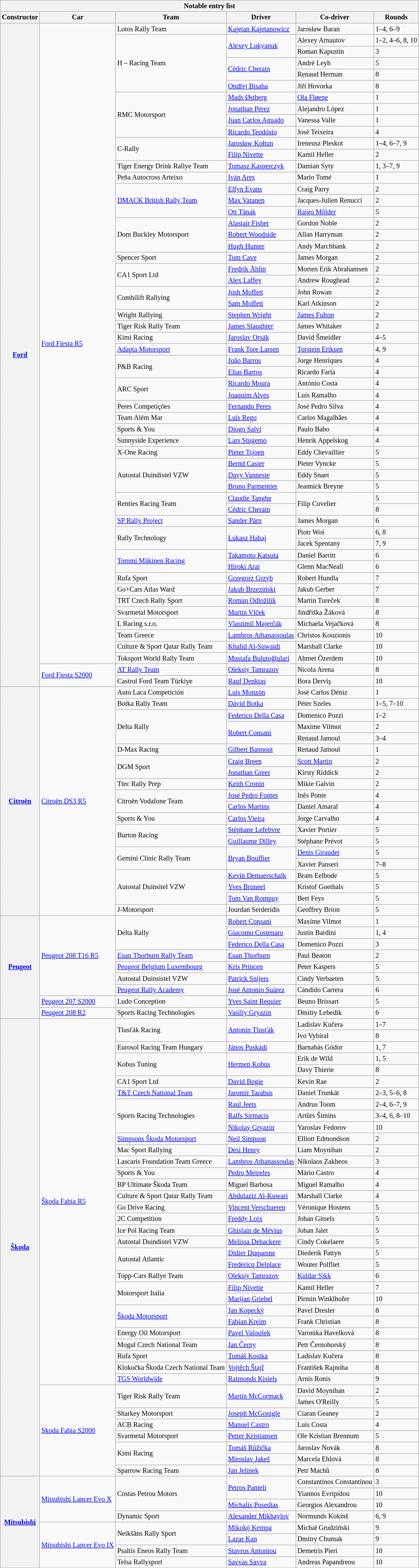<table class="wikitable" style="font-size: 85%">
<tr>
<th colspan="7">Notable entry list</th>
</tr>
<tr>
<th>Constructor</th>
<th>Car</th>
<th>Team</th>
<th>Driver</th>
<th>Co-driver</th>
<th>Rounds</th>
</tr>
<tr>
<th rowspan="58"><a href='#'>Ford</a></th>
<td rowspan="56"><a href='#'>Ford Fiesta R5</a></td>
<td> Lotos Rally Team</td>
<td> <a href='#'>Kajetan Kajetanowicz</a></td>
<td> Jarosław Baran</td>
<td>1–4, 6–9</td>
</tr>
<tr>
<td rowspan="5"> H – Racing Team</td>
<td rowspan="2"> <a href='#'>Alexey Lukyanuk</a></td>
<td> Alexey Arnautov</td>
<td>1–2, 4–6, 8, 10</td>
</tr>
<tr>
<td> Roman Kapustin</td>
<td>3</td>
</tr>
<tr>
<td rowspan="2"> <a href='#'>Cédric Cherain</a></td>
<td> André Leyh</td>
<td>5</td>
</tr>
<tr>
<td> Renaud Herman</td>
<td>8</td>
</tr>
<tr>
<td> <a href='#'>Ondřej Bisaha</a></td>
<td> Jiří Hovorka</td>
<td>8</td>
</tr>
<tr>
<td rowspan="4"> RMC Motorsport</td>
<td> <a href='#'>Mads Østberg</a></td>
<td> <a href='#'>Ola Fløene</a></td>
<td>1</td>
</tr>
<tr>
<td> <a href='#'>Jonathan Pérez</a></td>
<td> Alejandro López</td>
<td>1</td>
</tr>
<tr>
<td> <a href='#'>Juan Carlos Aguado</a></td>
<td> Vanessa Valle</td>
<td>1</td>
</tr>
<tr>
<td> <a href='#'>Ricardo Teodósio</a></td>
<td> José Teixeira</td>
<td>4</td>
</tr>
<tr>
<td rowspan="2"> C-Rally</td>
<td> <a href='#'>Jarosław Kołtun</a></td>
<td> Ireneusz Pleskot</td>
<td>1–4, 6–7, 9</td>
</tr>
<tr>
<td> <a href='#'>Filip Nivette</a></td>
<td> Kamil Heller</td>
<td>2</td>
</tr>
<tr>
<td> Tiger Energy Drink Rallye Team</td>
<td> <a href='#'>Tomasz Kasperczyk</a></td>
<td> Damian Syty</td>
<td>1, 3–7, 9</td>
</tr>
<tr>
<td> Peña Autocross Arteixo</td>
<td> <a href='#'>Iván Ares</a></td>
<td> Mario Tomé</td>
<td>1</td>
</tr>
<tr>
<td rowspan="3"> <a href='#'>DMACK British Rally Team</a></td>
<td> <a href='#'>Elfyn Evans</a></td>
<td> Craig Parry</td>
<td>2</td>
</tr>
<tr>
<td> <a href='#'>Max Vatanen</a></td>
<td> Jacques-Julien Renucci</td>
<td>2</td>
</tr>
<tr>
<td> <a href='#'>Ott Tänak</a></td>
<td> <a href='#'>Raigo Mõlder</a></td>
<td>5</td>
</tr>
<tr>
<td rowspan="3"> Dom Buckley Motorsport</td>
<td> <a href='#'>Alastair Fisher</a></td>
<td> Gordon Noble</td>
<td>2</td>
</tr>
<tr>
<td> <a href='#'>Robert Woodside</a></td>
<td> Allan Harryman</td>
<td>2</td>
</tr>
<tr>
<td> <a href='#'>Hugh Hunter</a></td>
<td> Andy Marchbank</td>
<td>2</td>
</tr>
<tr>
<td> Spencer Sport</td>
<td> <a href='#'>Tom Cave</a></td>
<td> James Morgan</td>
<td>2</td>
</tr>
<tr>
<td rowspan="2"> CA1 Sport Ltd</td>
<td> <a href='#'>Fredrik Åhlin</a></td>
<td> Morten Erik Abrahamsen</td>
<td>2</td>
</tr>
<tr>
<td> <a href='#'>Alex Laffey</a></td>
<td> Andrew Roughead</td>
<td>2</td>
</tr>
<tr>
<td rowspan="2"> Combilift Rallying</td>
<td> <a href='#'>Josh Moffett</a></td>
<td> John Rowan</td>
<td>2</td>
</tr>
<tr>
<td> <a href='#'>Sam Moffett</a></td>
<td> Karl Atkinson</td>
<td>2</td>
</tr>
<tr>
<td> Wright Rallying</td>
<td> <a href='#'>Stephen Wright</a></td>
<td> <a href='#'>James Fulton</a></td>
<td>2</td>
</tr>
<tr>
<td> Tiger Risk Rally Team</td>
<td> <a href='#'>James Slaughter</a></td>
<td> James Whitaker</td>
<td>2</td>
</tr>
<tr>
<td> Kimi Racing</td>
<td> <a href='#'>Jaroslav Orsák</a></td>
<td> David Šmeidler</td>
<td>4–5</td>
</tr>
<tr>
<td> <a href='#'>Adapta Motorsport</a></td>
<td> <a href='#'>Frank Tore Larsen</a></td>
<td> <a href='#'>Torstein Eriksen</a></td>
<td>4, 9</td>
</tr>
<tr>
<td rowspan="2"> P&B Racing</td>
<td> <a href='#'>João Barros</a></td>
<td> Jorge Henriques</td>
<td>4</td>
</tr>
<tr>
<td> <a href='#'>Elias Barros</a></td>
<td> Ricardo Faria</td>
<td>4</td>
</tr>
<tr>
<td rowspan="2"> ARC Sport</td>
<td> <a href='#'>Ricardo Moura</a></td>
<td> António Costa</td>
<td>4</td>
</tr>
<tr>
<td> <a href='#'>Joaquim Alves</a></td>
<td> Luís Ramalho</td>
<td>4</td>
</tr>
<tr>
<td> Peres Competições</td>
<td> <a href='#'>Fernando Peres</a></td>
<td> José Pedro Silva</td>
<td>4</td>
</tr>
<tr>
<td> Team Além Mar</td>
<td> <a href='#'>Luís Rego</a></td>
<td> Carlos Magalhães</td>
<td>4</td>
</tr>
<tr>
<td> Sports & You</td>
<td> <a href='#'>Diogo Salvi</a></td>
<td> Paulo Babo</td>
<td>4</td>
</tr>
<tr>
<td> Sunnyside Experience</td>
<td> <a href='#'>Lars Stugemo</a></td>
<td> Henrik Appelskog</td>
<td>4</td>
</tr>
<tr>
<td> X-One Racing</td>
<td> <a href='#'>Pieter Tsjoen</a></td>
<td> Eddy Chevaillier</td>
<td>5</td>
</tr>
<tr>
<td rowspan="3"> Autostal Duindistel VZW</td>
<td> <a href='#'>Bernd Casier</a></td>
<td> Pieter Vyncke</td>
<td>5</td>
</tr>
<tr>
<td> <a href='#'>Davy Vanneste</a></td>
<td> Eddy Snaet</td>
<td>5</td>
</tr>
<tr>
<td> <a href='#'>Bruno Parmentier</a></td>
<td> Jeannick Breyne</td>
<td>5</td>
</tr>
<tr>
<td rowspan="2"> Renties Racing Team</td>
<td> <a href='#'>Claudie Tanghe</a></td>
<td rowspan="2"> Filip Cuvelier</td>
<td>5</td>
</tr>
<tr>
<td> <a href='#'>Cédric Cherain</a></td>
<td>8</td>
</tr>
<tr>
<td> <a href='#'>SP Rally Project</a></td>
<td> <a href='#'>Sander Pärn</a></td>
<td> James Morgan</td>
<td>6</td>
</tr>
<tr>
<td rowspan="2"> Rally Technology</td>
<td rowspan="2"> <a href='#'>Łukasz Habaj</a></td>
<td> Piotr Woś</td>
<td>6, 8</td>
</tr>
<tr>
<td> Jacek Spentany</td>
<td>7, 9</td>
</tr>
<tr>
<td rowspan="2"> <a href='#'>Tommi Mäkinen Racing</a></td>
<td> <a href='#'>Takamoto Katsuta</a></td>
<td> Daniel Barritt</td>
<td>6</td>
</tr>
<tr>
<td> <a href='#'>Hiroki Arai</a></td>
<td> Glenn MacNeall</td>
<td>6</td>
</tr>
<tr>
<td> Rufa Sport</td>
<td> <a href='#'>Grzegorz Grzyb</a></td>
<td> Robert Hundla</td>
<td>7</td>
</tr>
<tr>
<td> Go+Cars Atlas Ward</td>
<td> <a href='#'>Jakub Brzeziński</a></td>
<td> Jakub Gerber</td>
<td>7</td>
</tr>
<tr>
<td> TRT Czech Rally Sport</td>
<td> <a href='#'>Roman Odložilík</a></td>
<td> Martin Tureček</td>
<td>8</td>
</tr>
<tr>
<td> Svarmetal Motorsport</td>
<td> <a href='#'>Martin Vlček</a></td>
<td> Jindřiška Žáková</td>
<td>8</td>
</tr>
<tr>
<td> L Racing s.r.o.</td>
<td> <a href='#'>Vlastimil Majerčák</a></td>
<td> Michaela Vejačková</td>
<td>8</td>
</tr>
<tr>
<td> Team Greece</td>
<td> <a href='#'>Lambros Athanassoulas</a></td>
<td> Christos Kouzionis</td>
<td>10</td>
</tr>
<tr>
<td> Culture & Sport Qatar Rally Team</td>
<td> <a href='#'>Khalid Al-Suwaidi</a></td>
<td> Marshall Clarke</td>
<td>10</td>
</tr>
<tr>
<td> Toksport World Rally Team</td>
<td> <a href='#'>Mustafa Bulutoğlulari</a></td>
<td> Ahmet Özerdem</td>
<td>10</td>
</tr>
<tr>
<td rowspan="2"><a href='#'>Ford Fiesta S2000</a></td>
<td> <a href='#'>AT Rally Team</a></td>
<td> <a href='#'>Oleksiy Tamrazov</a></td>
<td> Nicola Arena</td>
<td>8</td>
</tr>
<tr>
<td> Castrol Ford Team Türkiye</td>
<td> <a href='#'>Rauf Denktaş</a></td>
<td> Bora Derviş</td>
<td>10</td>
</tr>
<tr>
<th rowspan="20"><a href='#'>Citroën</a></th>
<td rowspan="20"><a href='#'>Citroën DS3 R5</a></td>
<td> Auto Laca Competición</td>
<td> <a href='#'>Luis Monzón</a></td>
<td> José Carlos Déniz</td>
<td>1</td>
</tr>
<tr>
<td> Botka Rally Team</td>
<td> <a href='#'>Dávid Botka</a></td>
<td> Péter Szeles</td>
<td>1–5, 7–10</td>
</tr>
<tr>
<td rowspan="3"> Delta Rally</td>
<td> <a href='#'>Federico Della Casa</a></td>
<td> Domenico Pozzi</td>
<td>1–2</td>
</tr>
<tr>
<td rowspan="2"> <a href='#'>Robert Consani</a></td>
<td> Maxime Vilmot</td>
<td>2</td>
</tr>
<tr>
<td> Renaud Jamoul</td>
<td>3–4</td>
</tr>
<tr>
<td> D-Max Racing</td>
<td> <a href='#'>Gilbert Bannout</a></td>
<td> Renaud Jamoul</td>
<td>1</td>
</tr>
<tr>
<td rowspan="2"> DGM Sport</td>
<td> <a href='#'>Craig Breen</a></td>
<td> <a href='#'>Scott Martin</a></td>
<td>2</td>
</tr>
<tr>
<td> <a href='#'>Jonathan Greer</a></td>
<td> Kirsty Riddick</td>
<td>2</td>
</tr>
<tr>
<td> Ttec Rally Prep</td>
<td> <a href='#'>Keith Cronin</a></td>
<td> Mikie Galvin</td>
<td>2</td>
</tr>
<tr>
<td rowspan="2"> Citroën Vodafone Team</td>
<td> <a href='#'>José Pedro Fontes</a></td>
<td> Inês Ponte</td>
<td>4</td>
</tr>
<tr>
<td> <a href='#'>Carlos Martins</a></td>
<td> Daniel Amaral</td>
<td>4</td>
</tr>
<tr>
<td> Sports & You</td>
<td> <a href='#'>Carlos Vieira</a></td>
<td> Jorge Carvalho</td>
<td>4</td>
</tr>
<tr>
<td rowspan="2"> Burton Racing</td>
<td> <a href='#'>Stéphane Lefebvre</a></td>
<td> Xavier Portier</td>
<td>5</td>
</tr>
<tr>
<td> <a href='#'>Guillaume Dilley</a></td>
<td> Stéphane Prévot</td>
<td>5</td>
</tr>
<tr>
<td rowspan="2"> Gemini Clinic Rally Team</td>
<td rowspan="2"> <a href='#'>Bryan Bouffier</a></td>
<td> <a href='#'>Denis Giraudet</a></td>
<td>5</td>
</tr>
<tr>
<td> Xavier Panseri</td>
<td>7–8</td>
</tr>
<tr>
<td rowspan="3"> Autostal Duinsitel VZW</td>
<td> <a href='#'>Kevin Demaerschalk</a></td>
<td> Bram Eelbode</td>
<td>5</td>
</tr>
<tr>
<td> <a href='#'>Yves Bruneel</a></td>
<td> Kristof Goethals</td>
<td>5</td>
</tr>
<tr>
<td> <a href='#'>Tom Van Rompuy</a></td>
<td> Bert Feys</td>
<td>5</td>
</tr>
<tr>
<td> J-Motorsport</td>
<td> Jourdan Serderidis</td>
<td> Geoffrey Brion</td>
<td>5</td>
</tr>
<tr>
<th rowspan="9"><a href='#'>Peugeot</a></th>
<td rowspan="7"><a href='#'>Peugeot 208 T16 R5</a></td>
<td rowspan="3"> Delta Rally</td>
<td> <a href='#'>Robert Consani</a></td>
<td> Maxime Vilmot</td>
<td>1</td>
</tr>
<tr>
<td> <a href='#'>Giacomo Costenaro</a></td>
<td> Justin Bardini</td>
<td>1, 4</td>
</tr>
<tr>
<td> <a href='#'>Federico Della Casa</a></td>
<td> Domenico Pozzi</td>
<td>3</td>
</tr>
<tr>
<td> <a href='#'>Euan Thorburn Rally Team</a></td>
<td> <a href='#'>Euan Thorburn</a></td>
<td> Paul Beaton</td>
<td>2</td>
</tr>
<tr>
<td> <a href='#'>Peugeot Belgium Luxembourg</a></td>
<td> <a href='#'>Kris Princen</a></td>
<td> Peter Kaspers</td>
<td>5</td>
</tr>
<tr>
<td> Autostal Duinsistel VZW</td>
<td> <a href='#'>Patrick Snijers</a></td>
<td> Cindy Verbaeten</td>
<td>5</td>
</tr>
<tr>
<td> <a href='#'>Peugeot Rally Academy</a></td>
<td> <a href='#'>José Antonio Suárez</a></td>
<td> Cándido Carrera</td>
<td>6</td>
</tr>
<tr>
<td><a href='#'>Peugeot 207 S2000</a></td>
<td> Ludo Conception</td>
<td> <a href='#'>Yves Saint Requier</a></td>
<td> Beuno Brissart</td>
<td>5</td>
</tr>
<tr>
<td><a href='#'>Peugeot 208 R2</a></td>
<td> Sports Racing Technologies</td>
<td> <a href='#'>Vasiliy Gryazin</a></td>
<td> Dmitry Lebedik</td>
<td>6</td>
</tr>
<tr>
<th rowspan="40"><a href='#'>Škoda</a></th>
<td rowspan="32"><a href='#'>Škoda Fabia R5</a></td>
<td rowspan="2"> Tlusťák Racing</td>
<td rowspan="2"> <a href='#'>Antonín Tlusťák</a></td>
<td> Ladislav Kučera</td>
<td>1–7</td>
</tr>
<tr>
<td> Ivo Vybíral</td>
<td>8</td>
</tr>
<tr>
<td> Eurosol Racing Team Hungary</td>
<td> <a href='#'>János Puskádi</a></td>
<td> Barnabás Gódor</td>
<td>1, 7</td>
</tr>
<tr>
<td rowspan="2"> Kobus Tuning</td>
<td rowspan="2"> <a href='#'>Hermen Kobus</a></td>
<td> Erik de Wild</td>
<td>1, 5</td>
</tr>
<tr>
<td> Davy Thierie</td>
<td>8</td>
</tr>
<tr>
<td> CA1 Sport Ltd</td>
<td> <a href='#'>David Bogie</a></td>
<td> Kevin Rae</td>
<td>2</td>
</tr>
<tr>
<td> <a href='#'>T&T Czech National Team</a></td>
<td> <a href='#'>Jaromír Tarabus</a></td>
<td> Daniel Trunkát</td>
<td>2–3, 5–6, 8</td>
</tr>
<tr>
<td rowspan="3"> Sports Racing Technologies</td>
<td> <a href='#'>Raul Jeets</a></td>
<td> Andrus Toom</td>
<td>2–4, 6–7, 9</td>
</tr>
<tr>
<td> <a href='#'>Ralfs Sirmacis</a></td>
<td> Artūrs Šimins</td>
<td>3–4, 6, 8–10</td>
</tr>
<tr>
<td> <a href='#'>Nikolay Gryazin</a></td>
<td> Yaroslav Fedorov</td>
<td>10</td>
</tr>
<tr>
<td> <a href='#'>Simpsons Škoda Motorsport</a></td>
<td> <a href='#'>Neil Simpson</a></td>
<td> Elliott Edmondson</td>
<td>2</td>
</tr>
<tr>
<td> Mac Sport Rallying</td>
<td> <a href='#'>Desi Henry</a></td>
<td> Liam Moynihan</td>
<td>2</td>
</tr>
<tr>
<td> Lascaris Foundation Team Greece</td>
<td> <a href='#'>Lambros Athanassoulas</a></td>
<td> Nikolaos Zakheos</td>
<td>3</td>
</tr>
<tr>
<td> Sports & You</td>
<td> <a href='#'>Pedro Meireles</a></td>
<td> Mário Castro</td>
<td>4</td>
</tr>
<tr>
<td> BP Ultimate Škoda Team</td>
<td> Miguel Barbosa</td>
<td> Miguel Ramalho</td>
<td>4</td>
</tr>
<tr>
<td> Culture & Sport Qatar Rally Team</td>
<td> <a href='#'>Abdulaziz Al-Kuwari</a></td>
<td> Marshall Clarke</td>
<td>4</td>
</tr>
<tr>
<td> Go Drive Racing</td>
<td> <a href='#'>Vincent Verschueren</a></td>
<td> Véronique Hostens</td>
<td>5</td>
</tr>
<tr>
<td> 2C Competition</td>
<td> <a href='#'>Freddy Loix</a></td>
<td> Johan Gitsels</td>
<td>5</td>
</tr>
<tr>
<td> Ice Pol Racing Team</td>
<td> <a href='#'>Ghislain de Mévius</a></td>
<td> Johan Jalet</td>
<td>5</td>
</tr>
<tr>
<td> Autostal Duindistel VZW</td>
<td> <a href='#'>Melissa Debackere</a></td>
<td> Cindy Cokelaere</td>
<td>5</td>
</tr>
<tr>
<td rowspan="2"> Autostal Atlantic</td>
<td> <a href='#'>Didier Duquesne</a></td>
<td> Diederik Pattyn</td>
<td>5</td>
</tr>
<tr>
<td> <a href='#'>Fredericq Delplace</a></td>
<td> Wouter Polfliet</td>
<td>5</td>
</tr>
<tr>
<td> Topp-Cars Rallye Team</td>
<td> <a href='#'>Oleksiy Tamrazov</a></td>
<td> <a href='#'>Kuldar Sikk</a></td>
<td>6</td>
</tr>
<tr>
<td rowspan="2"> Motorsport Italia</td>
<td> <a href='#'>Filip Nivette</a></td>
<td> Kamil Heller</td>
<td>7</td>
</tr>
<tr>
<td> <a href='#'>Marijan Griebel</a></td>
<td> Pirmin Winklhofer</td>
<td>10</td>
</tr>
<tr>
<td rowspan="2"> <a href='#'>Škoda Motorsport</a></td>
<td> <a href='#'>Jan Kopecký</a></td>
<td> Pavel Dresler</td>
<td>8</td>
</tr>
<tr>
<td> <a href='#'>Fabian Kreim</a></td>
<td> Frank Christian</td>
<td>8</td>
</tr>
<tr>
<td> Energy Oil Motorsport</td>
<td> <a href='#'>Pavel Valoušek</a></td>
<td> Varonika Havelková</td>
<td>8</td>
</tr>
<tr>
<td> Mogul Czech National Team</td>
<td> <a href='#'>Jan Černy</a></td>
<td> Petr Černohorský</td>
<td>8</td>
</tr>
<tr>
<td> Rufa Sport</td>
<td> <a href='#'>Tomáš Kostka</a></td>
<td> Ladislav Kučera</td>
<td>8</td>
</tr>
<tr>
<td> Klokočka Škoda Czech National Team</td>
<td> <a href='#'>Vojtěch Štajf</a></td>
<td> František Rajnoha</td>
<td>8</td>
</tr>
<tr>
<td> <a href='#'>TGS Worldwide</a></td>
<td> <a href='#'>Raimonds Kisiels</a></td>
<td> Arnis Ronis</td>
<td>9</td>
</tr>
<tr>
<td rowspan="8"><a href='#'>Skoda Fabia S2000</a></td>
<td rowspan="2"> Tiger Risk Rally Team</td>
<td rowspan="2"> <a href='#'>Martin McCormack</a></td>
<td> David Moynihan</td>
<td>2</td>
</tr>
<tr>
<td> James O'Reilly</td>
<td>5</td>
</tr>
<tr>
<td> Sharkey Motorsport</td>
<td> <a href='#'>Joseph McGonigle</a></td>
<td> Ciaran Geaney</td>
<td>2</td>
</tr>
<tr>
<td> ACB Racing</td>
<td> <a href='#'>Manuel Castro</a></td>
<td> Luís Costa</td>
<td>4</td>
</tr>
<tr>
<td> Svarmetal Motorsport</td>
<td> <a href='#'>Petter Kristiansen</a></td>
<td> Ole Kristian Brennum</td>
<td>5</td>
</tr>
<tr>
<td rowspan="2"> Kimi Racing</td>
<td> <a href='#'>Tomáš Růžička</a></td>
<td> Jaroslav Novák</td>
<td>8</td>
</tr>
<tr>
<td> <a href='#'>Miroslav Jakeš</a></td>
<td> Marcela Ehlová</td>
<td>8</td>
</tr>
<tr>
<td> Sparrow Racing Team</td>
<td> <a href='#'>Jan Jelínek</a></td>
<td> Petr Machů</td>
<td>8</td>
</tr>
<tr>
<th rowspan="8"><a href='#'>Mitsubishi</a></th>
<td rowspan="4"><a href='#'>Mitsubishi Lancer Evo X</a></td>
<td rowspan="3"> Costas Petrou Motors</td>
<td rowspan="2"> <a href='#'>Petros Panteli</a></td>
<td> Constantinos Constantinou</td>
<td>3</td>
</tr>
<tr>
<td> Yiannos Evripidou</td>
<td>10</td>
</tr>
<tr>
<td> <a href='#'>Michalis Posedias</a></td>
<td> Georgios Alexandrou</td>
<td>10</td>
</tr>
<tr>
<td> Dynamic Sport</td>
<td> <a href='#'>Alexander Mikhaylov</a></td>
<td> Normunds Kokinš</td>
<td>6, 9</td>
</tr>
<tr>
<td rowspan="4"><a href='#'>Mitsubishi Lancer Evo IX</a></td>
<td rowspan="2"> Neikšāns Rally Sport</td>
<td> <a href='#'>Mikołaj Kempa</a></td>
<td> Michał Grudziński</td>
<td>9</td>
</tr>
<tr>
<td> <a href='#'>Lazar Kan</a></td>
<td> Dmitry Chumak</td>
<td>9</td>
</tr>
<tr>
<td> Psaltis Eneos Rally Team</td>
<td> <a href='#'>Stavros Antoniou</a></td>
<td> Demetris Pieri</td>
<td>10</td>
</tr>
<tr>
<td> Telsa Rallysport</td>
<td> <a href='#'>Savvas Savva</a></td>
<td> Andreas Papandreou</td>
<td>10</td>
</tr>
<tr>
</tr>
</table>
